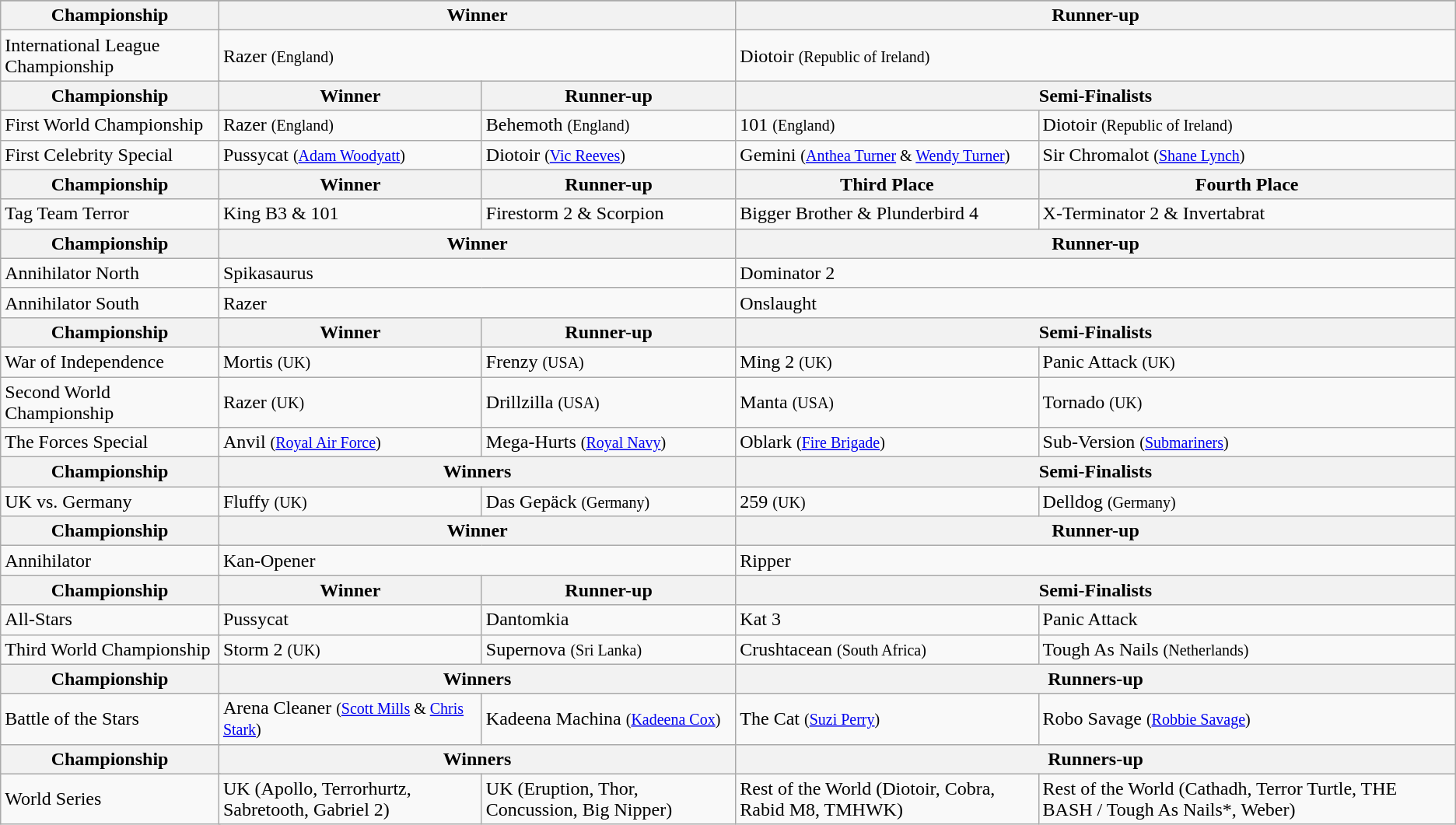<table class="wikitable">
<tr>
</tr>
<tr>
<th colspan="3">Championship</th>
<th colspan="2">Winner</th>
<th colspan="2">Runner-up</th>
</tr>
<tr>
<td colspan="3">International League Championship</td>
<td colspan="2">Razer <small>(England)</small></td>
<td colspan="2">Diotoir <small>(Republic of Ireland)</small></td>
</tr>
<tr>
<th colspan="3">Championship</th>
<th>Winner</th>
<th>Runner-up</th>
<th colspan="2">Semi-Finalists</th>
</tr>
<tr>
<td colspan="3">First World Championship</td>
<td>Razer <small>(England)</small></td>
<td>Behemoth <small>(England)</small></td>
<td>101 <small>(England)</small></td>
<td>Diotoir <small>(Republic of Ireland)</small></td>
</tr>
<tr>
<td colspan="3">First Celebrity Special</td>
<td>Pussycat <small>(<a href='#'>Adam Woodyatt</a>)</small></td>
<td>Diotoir <small>(<a href='#'>Vic Reeves</a>)</small></td>
<td>Gemini <small>(<a href='#'>Anthea Turner</a> & <a href='#'>Wendy Turner</a>)</small></td>
<td>Sir Chromalot <small>(<a href='#'>Shane Lynch</a>)</small></td>
</tr>
<tr>
<th colspan="3">Championship</th>
<th>Winner</th>
<th>Runner-up</th>
<th>Third Place</th>
<th>Fourth Place</th>
</tr>
<tr>
<td colspan="3">Tag Team Terror</td>
<td>King B3 & 101</td>
<td>Firestorm 2 & Scorpion</td>
<td>Bigger Brother & Plunderbird 4</td>
<td>X-Terminator 2 & Invertabrat</td>
</tr>
<tr>
<th colspan="3">Championship</th>
<th colspan="2">Winner</th>
<th colspan="2">Runner-up</th>
</tr>
<tr>
<td colspan="3">Annihilator North</td>
<td colspan="2">Spikasaurus</td>
<td colspan="2">Dominator 2</td>
</tr>
<tr>
<td colspan="3">Annihilator South</td>
<td colspan="2">Razer</td>
<td colspan="2">Onslaught</td>
</tr>
<tr>
<th colspan="3">Championship</th>
<th>Winner</th>
<th>Runner-up</th>
<th colspan="2">Semi-Finalists</th>
</tr>
<tr>
<td colspan="3">War of Independence</td>
<td>Mortis <small>(UK)</small></td>
<td>Frenzy <small>(USA)</small></td>
<td>Ming 2 <small>(UK)</small></td>
<td>Panic Attack <small>(UK)</small></td>
</tr>
<tr>
<td colspan="3">Second World Championship</td>
<td>Razer <small>(UK)</small></td>
<td>Drillzilla <small>(USA)</small></td>
<td>Manta <small>(USA)</small></td>
<td>Tornado <small>(UK)</small></td>
</tr>
<tr>
<td colspan="3">The Forces Special</td>
<td>Anvil <small>(<a href='#'>Royal Air Force</a>)</small></td>
<td>Mega-Hurts <small>(<a href='#'>Royal Navy</a>)</small></td>
<td>Oblark <small>(<a href='#'>Fire Brigade</a>)</small></td>
<td>Sub-Version <small>(<a href='#'>Submariners</a>)</small></td>
</tr>
<tr>
<th colspan="3">Championship</th>
<th colspan="2">Winners</th>
<th colspan="2">Semi-Finalists</th>
</tr>
<tr>
<td colspan="3">UK vs. Germany</td>
<td>Fluffy <small>(UK)</small></td>
<td>Das Gepäck <small>(Germany)</small></td>
<td>259 <small>(UK)</small></td>
<td>Delldog <small>(Germany)</small></td>
</tr>
<tr>
<th colspan="3">Championship</th>
<th colspan="2">Winner</th>
<th colspan="2">Runner-up</th>
</tr>
<tr>
<td colspan="3">Annihilator</td>
<td colspan="2">Kan-Opener</td>
<td colspan="2">Ripper</td>
</tr>
<tr>
<th colspan="3">Championship</th>
<th>Winner</th>
<th>Runner-up</th>
<th colspan="2">Semi-Finalists</th>
</tr>
<tr>
<td colspan="3">All-Stars</td>
<td>Pussycat</td>
<td>Dantomkia</td>
<td>Kat 3</td>
<td>Panic Attack</td>
</tr>
<tr>
<td colspan="3">Third World Championship</td>
<td>Storm 2 <small>(UK)</small></td>
<td>Supernova <small>(Sri Lanka)</small></td>
<td>Crushtacean <small>(South Africa)</small></td>
<td>Tough As Nails <small>(Netherlands)</small></td>
</tr>
<tr>
<th colspan="3">Championship</th>
<th colspan="2">Winners</th>
<th colspan="2">Runners-up</th>
</tr>
<tr>
<td colspan="3">Battle of the Stars</td>
<td>Arena Cleaner <small>(<a href='#'>Scott Mills</a> & <a href='#'>Chris Stark</a>)</small></td>
<td>Kadeena Machina <small>(<a href='#'>Kadeena Cox</a>)</small></td>
<td>The Cat <small>(<a href='#'>Suzi Perry</a>)</small></td>
<td>Robo Savage <small>(<a href='#'>Robbie Savage</a>)</small></td>
</tr>
<tr>
<th colspan="3">Championship</th>
<th colspan="2">Winners</th>
<th colspan="2">Runners-up</th>
</tr>
<tr>
<td colspan="3">World Series</td>
<td>UK (Apollo, Terrorhurtz, Sabretooth, Gabriel 2)</td>
<td>UK (Eruption, Thor, Concussion, Big Nipper)</td>
<td>Rest of the World (Diotoir, Cobra, Rabid M8, TMHWK)</td>
<td>Rest of the World (Cathadh, Terror Turtle, THE BASH / Tough As Nails*, Weber)</td>
</tr>
</table>
